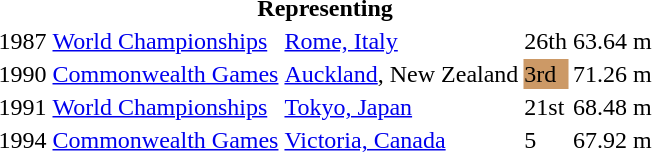<table>
<tr>
<th colspan="5">Representing </th>
</tr>
<tr>
<td>1987</td>
<td><a href='#'>World Championships</a></td>
<td><a href='#'>Rome, Italy</a></td>
<td>26th</td>
<td>63.64 m</td>
</tr>
<tr>
<td>1990</td>
<td><a href='#'>Commonwealth Games</a></td>
<td><a href='#'>Auckland</a>, New Zealand</td>
<td bgcolor="cc9966">3rd</td>
<td>71.26 m</td>
</tr>
<tr>
<td>1991</td>
<td><a href='#'>World Championships</a></td>
<td><a href='#'>Tokyo, Japan</a></td>
<td>21st</td>
<td>68.48 m</td>
</tr>
<tr>
<td>1994</td>
<td><a href='#'>Commonwealth Games</a></td>
<td><a href='#'>Victoria, Canada</a></td>
<td>5</td>
<td>67.92 m</td>
</tr>
</table>
